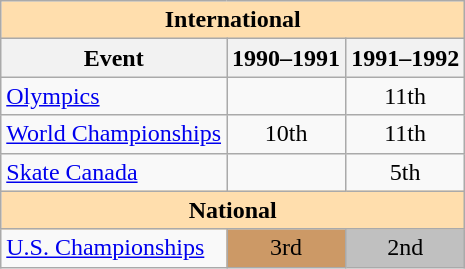<table class="wikitable" style="text-align:center">
<tr>
<th colspan="3" style="background:#ffdead; text-align:center;"><strong>International</strong></th>
</tr>
<tr>
<th>Event</th>
<th>1990–1991</th>
<th>1991–1992</th>
</tr>
<tr>
<td align=left><a href='#'>Olympics</a></td>
<td></td>
<td>11th</td>
</tr>
<tr>
<td align=left><a href='#'>World Championships</a></td>
<td>10th</td>
<td>11th</td>
</tr>
<tr>
<td align=left><a href='#'>Skate Canada</a></td>
<td></td>
<td>5th</td>
</tr>
<tr>
<th colspan="3" style="background:#ffdead; text-align:center;"><strong>National</strong></th>
</tr>
<tr>
<td align=left><a href='#'>U.S. Championships</a></td>
<td style="background:#c96;">3rd</td>
<td style="background:silver;">2nd</td>
</tr>
</table>
